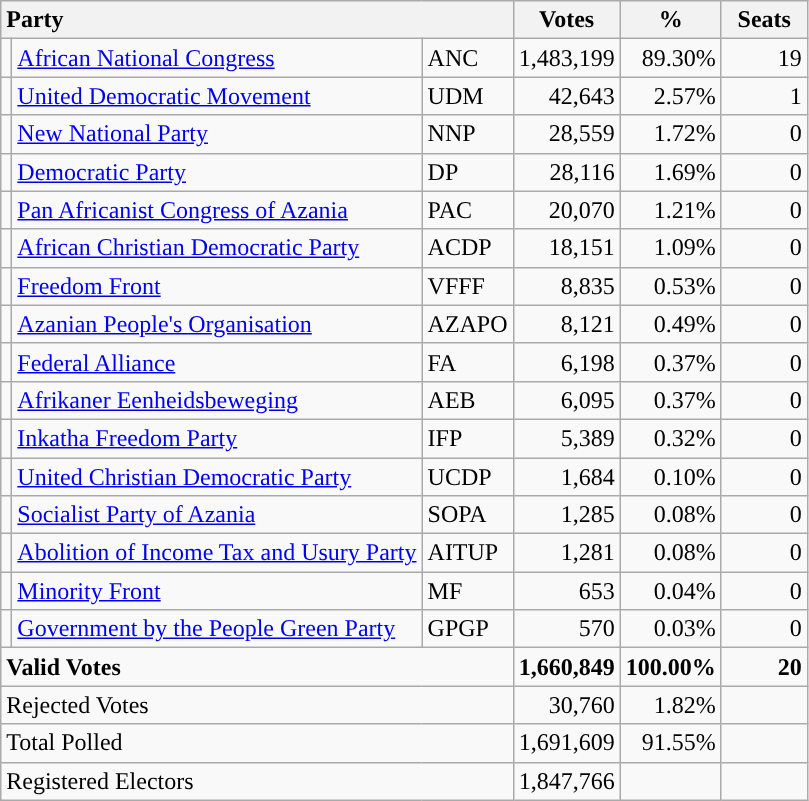<table class="wikitable" border="1" style="text-align:right;">
<tr>
<th style="text-align:left;" colspan=3>Party</th>
<th align=center width="50">Votes</th>
<th align=center width="50">%</th>
<th align=center width="50">Seats</th>
</tr>
<tr>
<td style="background:"></td>
<td align=left><a href='#'>African National Congress</a></td>
<td align=left>ANC</td>
<td>1,483,199</td>
<td>89.30%</td>
<td>19</td>
</tr>
<tr>
<td style="background:"></td>
<td align=left><a href='#'>United Democratic Movement</a></td>
<td align=left>UDM</td>
<td>42,643</td>
<td>2.57%</td>
<td>1</td>
</tr>
<tr>
<td style="background:"></td>
<td align=left><a href='#'>New National Party</a></td>
<td align=left>NNP</td>
<td>28,559</td>
<td>1.72%</td>
<td>0</td>
</tr>
<tr>
<td style="background:"></td>
<td align=left><a href='#'>Democratic Party</a></td>
<td align=left>DP</td>
<td>28,116</td>
<td>1.69%</td>
<td>0</td>
</tr>
<tr>
<td style="background:"></td>
<td align=left><a href='#'>Pan Africanist Congress of Azania</a></td>
<td align=left>PAC</td>
<td>20,070</td>
<td>1.21%</td>
<td>0</td>
</tr>
<tr>
<td style="background:"></td>
<td align=left><a href='#'>African Christian Democratic Party</a></td>
<td align=left>ACDP</td>
<td>18,151</td>
<td>1.09%</td>
<td>0</td>
</tr>
<tr>
<td style="background:"></td>
<td align=left><a href='#'>Freedom Front</a></td>
<td align=left>VFFF</td>
<td>8,835</td>
<td>0.53%</td>
<td>0</td>
</tr>
<tr>
<td style="background:"></td>
<td align=left><a href='#'>Azanian People's Organisation</a></td>
<td align=left>AZAPO</td>
<td>8,121</td>
<td>0.49%</td>
<td>0</td>
</tr>
<tr>
<td></td>
<td align=left><a href='#'>Federal Alliance</a></td>
<td align=left>FA</td>
<td>6,198</td>
<td>0.37%</td>
<td>0</td>
</tr>
<tr>
<td></td>
<td align=left><a href='#'>Afrikaner Eenheidsbeweging</a></td>
<td align=left>AEB</td>
<td>6,095</td>
<td>0.37%</td>
<td>0</td>
</tr>
<tr>
<td style="background:"></td>
<td align=left><a href='#'>Inkatha Freedom Party</a></td>
<td align=left>IFP</td>
<td>5,389</td>
<td>0.32%</td>
<td>0</td>
</tr>
<tr>
<td style="background:"></td>
<td align=left><a href='#'>United Christian Democratic Party</a></td>
<td align=left>UCDP</td>
<td>1,684</td>
<td>0.10%</td>
<td>0</td>
</tr>
<tr>
<td style="background:"></td>
<td align=left><a href='#'>Socialist Party of Azania</a></td>
<td align=left>SOPA</td>
<td>1,285</td>
<td>0.08%</td>
<td>0</td>
</tr>
<tr>
<td style="background:"></td>
<td align=left><a href='#'>Abolition of Income Tax and Usury Party</a></td>
<td align=left>AITUP</td>
<td>1,281</td>
<td>0.08%</td>
<td>0</td>
</tr>
<tr>
<td style="background:"></td>
<td align=left><a href='#'>Minority Front</a></td>
<td align=left>MF</td>
<td>653</td>
<td>0.04%</td>
<td>0</td>
</tr>
<tr>
<td style="background:"></td>
<td align=left><a href='#'>Government by the People Green Party</a></td>
<td align=left>GPGP</td>
<td>570</td>
<td>0.03%</td>
<td>0</td>
</tr>
<tr style="font-weight:bold">
<td align=left colspan=3>Valid Votes</td>
<td>1,660,849</td>
<td>100.00%</td>
<td>20</td>
</tr>
<tr>
<td align=left colspan=3>Rejected Votes</td>
<td>30,760</td>
<td>1.82%</td>
<td></td>
</tr>
<tr>
<td align=left colspan=3>Total Polled</td>
<td>1,691,609</td>
<td>91.55%</td>
<td></td>
</tr>
<tr>
<td align=left colspan=3>Registered Electors</td>
<td>1,847,766</td>
<td></td>
<td></td>
</tr>
</table>
